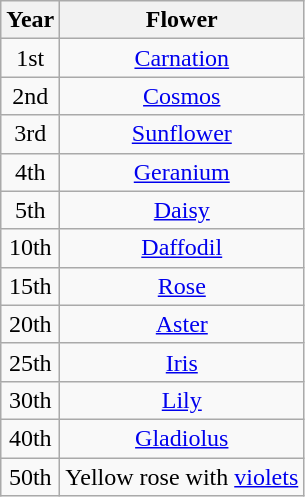<table class="wikitable" style="text-align:center">
<tr>
<th>Year</th>
<th>Flower</th>
</tr>
<tr>
<td>1st</td>
<td><a href='#'>Carnation</a></td>
</tr>
<tr>
<td>2nd</td>
<td><a href='#'>Cosmos</a></td>
</tr>
<tr>
<td>3rd</td>
<td><a href='#'>Sunflower</a></td>
</tr>
<tr>
<td>4th</td>
<td><a href='#'>Geranium</a></td>
</tr>
<tr>
<td>5th</td>
<td><a href='#'>Daisy</a></td>
</tr>
<tr>
<td>10th</td>
<td><a href='#'>Daffodil</a></td>
</tr>
<tr>
<td>15th</td>
<td><a href='#'>Rose</a></td>
</tr>
<tr>
<td>20th</td>
<td><a href='#'>Aster</a></td>
</tr>
<tr>
<td>25th</td>
<td><a href='#'>Iris</a></td>
</tr>
<tr>
<td>30th</td>
<td><a href='#'>Lily</a></td>
</tr>
<tr>
<td>40th</td>
<td><a href='#'>Gladiolus</a></td>
</tr>
<tr>
<td>50th</td>
<td>Yellow rose with <a href='#'>violets</a></td>
</tr>
</table>
